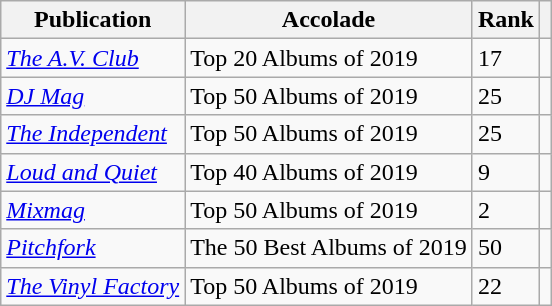<table class="wikitable sortable">
<tr>
<th>Publication</th>
<th>Accolade</th>
<th>Rank</th>
<th class="unsortable"></th>
</tr>
<tr>
<td><em><a href='#'>The A.V. Club</a></em></td>
<td>Top 20 Albums of 2019</td>
<td>17</td>
<td></td>
</tr>
<tr>
<td><em><a href='#'>DJ Mag</a></em></td>
<td>Top 50 Albums of 2019</td>
<td>25</td>
<td></td>
</tr>
<tr>
<td><em><a href='#'>The Independent</a></em></td>
<td>Top 50 Albums of 2019</td>
<td>25</td>
<td></td>
</tr>
<tr>
<td><em><a href='#'>Loud and Quiet</a></em></td>
<td>Top 40 Albums of 2019</td>
<td>9</td>
<td></td>
</tr>
<tr>
<td><em><a href='#'>Mixmag</a></em></td>
<td>Top 50 Albums of 2019</td>
<td>2</td>
<td></td>
</tr>
<tr>
<td><em><a href='#'>Pitchfork</a></em></td>
<td>The 50 Best Albums of 2019</td>
<td>50</td>
<td></td>
</tr>
<tr>
<td><em><a href='#'>The Vinyl Factory</a></em></td>
<td>Top 50 Albums of 2019</td>
<td>22</td>
<td></td>
</tr>
</table>
